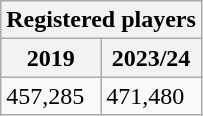<table class="sortable wikitable">
<tr>
<th colspan="2">Registered players</th>
</tr>
<tr>
<th colspan="1">2019</th>
<th>2023/24</th>
</tr>
<tr>
<td>457,285</td>
<td>471,480</td>
</tr>
</table>
